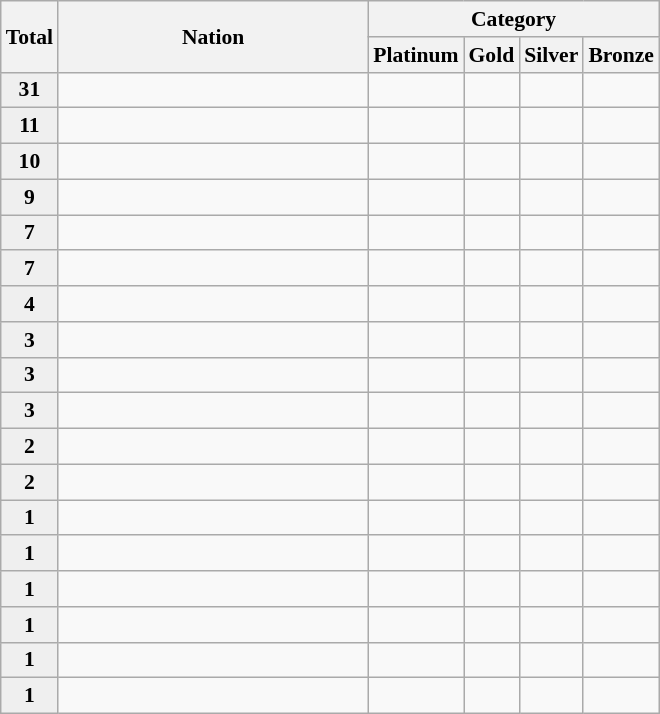<table class="sortable wikitable" style="font-size:90%">
<tr>
<th width="30" rowspan="2">Total</th>
<th width="200" rowspan="2">Nation</th>
<th colspan="9">Category</th>
</tr>
<tr>
<th>Platinum</th>
<th>Gold</th>
<th>Silver</th>
<th>Bronze</th>
</tr>
<tr align="center">
<td style="background:#efefef;"><strong>31</strong></td>
<td align="left"></td>
<td> <small>   </small></td>
<td> <small>      </small></td>
<td> <small>               </small></td>
<td> <small>   </small></td>
</tr>
<tr align="center">
<td style="background:#efefef;"><strong>11</strong></td>
<td align="left"></td>
<td> <small> </small></td>
<td> <small> </small></td>
<td> <small>   </small></td>
<td> <small>      </small></td>
</tr>
<tr align="center">
<td style="background:#efefef;"><strong>10</strong></td>
<td align="left"></td>
<td> <small> </small></td>
<td> <small></small></td>
<td> <small>  </small></td>
<td> <small>     </small></td>
</tr>
<tr align="center">
<td style="background:#efefef;"><strong>9</strong></td>
<td align="left"></td>
<td> <small> </small></td>
<td> <small> </small></td>
<td> <small>        </small></td>
<td> <small> </small></td>
</tr>
<tr align="center">
<td style="background:#efefef;"><strong>7</strong></td>
<td align="left"></td>
<td> <small></small></td>
<td> <small> </small></td>
<td> <small>    </small></td>
<td> <small> </small></td>
</tr>
<tr align="center">
<td style="background:#efefef;"><strong>7</strong></td>
<td align="left"></td>
<td> <small> </small></td>
<td> <small> </small></td>
<td> <small> </small></td>
<td> <small>      </small></td>
</tr>
<tr align="center">
<td style="background:#efefef;"><strong>4</strong></td>
<td align="left"></td>
<td> <small> </small></td>
<td> <small> </small></td>
<td> <small></small></td>
<td> <small>  </small></td>
</tr>
<tr align="center">
<td style="background:#efefef;"><strong>3</strong></td>
<td align="left"></td>
<td> <small> </small></td>
<td> <small> </small></td>
<td> <small> </small></td>
<td> <small></small></td>
</tr>
<tr align="center">
<td style="background:#efefef;"><strong>3</strong></td>
<td align="left"></td>
<td> <small> </small></td>
<td> <small> </small></td>
<td> <small> </small></td>
<td> <small>  </small></td>
</tr>
<tr align="center">
<td style="background:#efefef;"><strong>3</strong></td>
<td align="left"></td>
<td> <small> </small></td>
<td> <small> </small></td>
<td> <small> </small></td>
<td> <small>  </small></td>
</tr>
<tr align="center">
<td style="background:#efefef;"><strong>2</strong></td>
<td align="left"></td>
<td> <small> </small></td>
<td> <small> </small></td>
<td> <small> </small></td>
<td> <small> </small></td>
</tr>
<tr align="center">
<td style="background:#efefef;"><strong>2</strong></td>
<td align="left"></td>
<td> <small> </small></td>
<td> <small> </small></td>
<td> <small> </small></td>
<td> <small> </small></td>
</tr>
<tr align="center">
<td style="background:#efefef;"><strong>1</strong></td>
<td align="left"></td>
<td> <small> </small></td>
<td> <small> </small></td>
<td> <small></small></td>
<td> <small> </small></td>
</tr>
<tr align="center">
<td style="background:#efefef;"><strong>1</strong></td>
<td align="left"></td>
<td> <small> </small></td>
<td> <small> </small></td>
<td> <small> </small></td>
<td> <small></small></td>
</tr>
<tr align="center">
<td style="background:#efefef;"><strong>1</strong></td>
<td align="left"></td>
<td> <small> </small></td>
<td> <small> </small></td>
<td> <small> </small></td>
<td> <small></small></td>
</tr>
<tr align="center">
<td style="background:#efefef;"><strong>1</strong></td>
<td align="left"></td>
<td> <small> </small></td>
<td> <small> </small></td>
<td> <small> </small></td>
<td> <small></small></td>
</tr>
<tr align="center">
<td style="background:#efefef;"><strong>1</strong></td>
<td align="left"></td>
<td> <small> </small></td>
<td> <small> </small></td>
<td> <small> </small></td>
<td> <small></small></td>
</tr>
<tr align="center">
<td style="background:#efefef;"><strong>1</strong></td>
<td align="left"></td>
<td> <small> </small></td>
<td> <small> </small></td>
<td> <small> </small></td>
<td> <small></small></td>
</tr>
</table>
